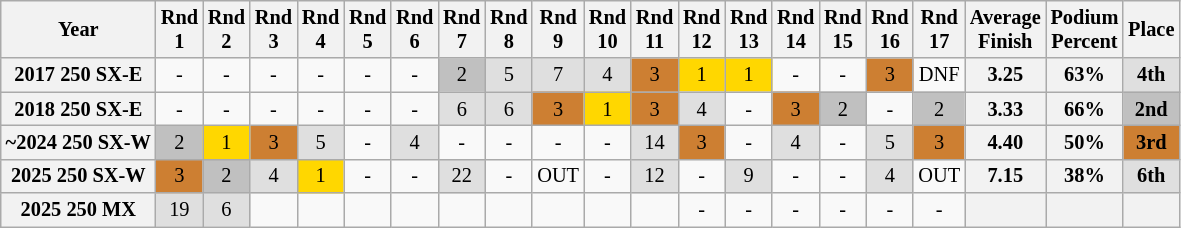<table class="wikitable" style="font-size: 85%; text-align:center">
<tr valign="top">
<th valign="middle">Year</th>
<th>Rnd<br>1</th>
<th>Rnd<br>2</th>
<th>Rnd<br>3</th>
<th>Rnd<br>4</th>
<th>Rnd<br>5</th>
<th>Rnd<br>6</th>
<th>Rnd<br>7</th>
<th>Rnd<br>8</th>
<th>Rnd<br>9</th>
<th>Rnd<br>10</th>
<th>Rnd<br>11</th>
<th>Rnd<br>12</th>
<th>Rnd<br>13</th>
<th>Rnd<br>14</th>
<th>Rnd<br>15</th>
<th>Rnd<br>16</th>
<th>Rnd<br>17</th>
<th valign="middle">Average<br>Finish</th>
<th valign="middle">Podium<br>Percent</th>
<th valign="middle">Place</th>
</tr>
<tr>
<th>2017 250 SX-E</th>
<td>-</td>
<td>-</td>
<td>-</td>
<td>-</td>
<td>-</td>
<td>-</td>
<td style="background:silver;">2</td>
<td style="background:#dfdfdf;">5</td>
<td style="background:#dfdfdf;">7</td>
<td style="background:#dfdfdf;">4</td>
<td style="background:#cd7f32;">3</td>
<td style="background:gold;">1</td>
<td style="background:gold;">1</td>
<td>-</td>
<td>-</td>
<td style="background:#cd7f32;">3</td>
<td>DNF</td>
<th>3.25</th>
<th>63%</th>
<th style="background:#dfdfdf;">4th</th>
</tr>
<tr>
<th>2018 250 SX-E</th>
<td>-</td>
<td>-</td>
<td>-</td>
<td>-</td>
<td>-</td>
<td>-</td>
<td style="background:#dfdfdf;">6</td>
<td style="background:#dfdfdf;">6</td>
<td style="background:#cd7f32;">3</td>
<td style="background:gold;">1</td>
<td style="background:#cd7f32;">3</td>
<td style="background:#dfdfdf;">4</td>
<td>-</td>
<td style="background:#cd7f32;">3</td>
<td style="background:silver;">2</td>
<td>-</td>
<td style="background:silver;">2</td>
<th>3.33</th>
<th>66%</th>
<th style="background:silver;">2nd</th>
</tr>
<tr>
<th>~2024 250 SX-W</th>
<td style="background:silver;">2</td>
<td style="background:gold;">1</td>
<td style="background:#cd7f32;">3</td>
<td style="background:#dfdfdf;">5</td>
<td>-</td>
<td style="background:#dfdfdf;">4</td>
<td>-</td>
<td>-</td>
<td>-</td>
<td>-</td>
<td style="background:#dfdfdf;">14</td>
<td style="background:#cd7f32;">3</td>
<td>-</td>
<td style="background:#dfdfdf;">4</td>
<td>-</td>
<td style="background:#dfdfdf;">5</td>
<td style="background:#cd7f32;">3</td>
<th>4.40</th>
<th>50%</th>
<th style="background:#cd7f32;">3rd</th>
</tr>
<tr>
<th>2025 250 SX-W</th>
<td style="background:#cd7f32;">3</td>
<td style="background:silver;">2</td>
<td style="background:#dfdfdf;">4</td>
<td style="background:gold;">1</td>
<td>-</td>
<td>-</td>
<td style="background:#dfdfdf;">22</td>
<td>-</td>
<td>OUT</td>
<td>-</td>
<td style="background:#dfdfdf;">12</td>
<td>-</td>
<td style="background:#dfdfdf;">9</td>
<td>-</td>
<td>-</td>
<td style="background:#dfdfdf;">4</td>
<td>OUT</td>
<th>7.15</th>
<th>38%</th>
<th style="background:#dfdfdf;">6th</th>
</tr>
<tr>
<th>2025 250 MX</th>
<td style="background:#dfdfdf;">19</td>
<td style="background:#dfdfdf;">6</td>
<td></td>
<td></td>
<td></td>
<td></td>
<td></td>
<td></td>
<td></td>
<td></td>
<td></td>
<td>-</td>
<td>-</td>
<td>-</td>
<td>-</td>
<td>-</td>
<td>-</td>
<th></th>
<th></th>
<th></th>
</tr>
</table>
